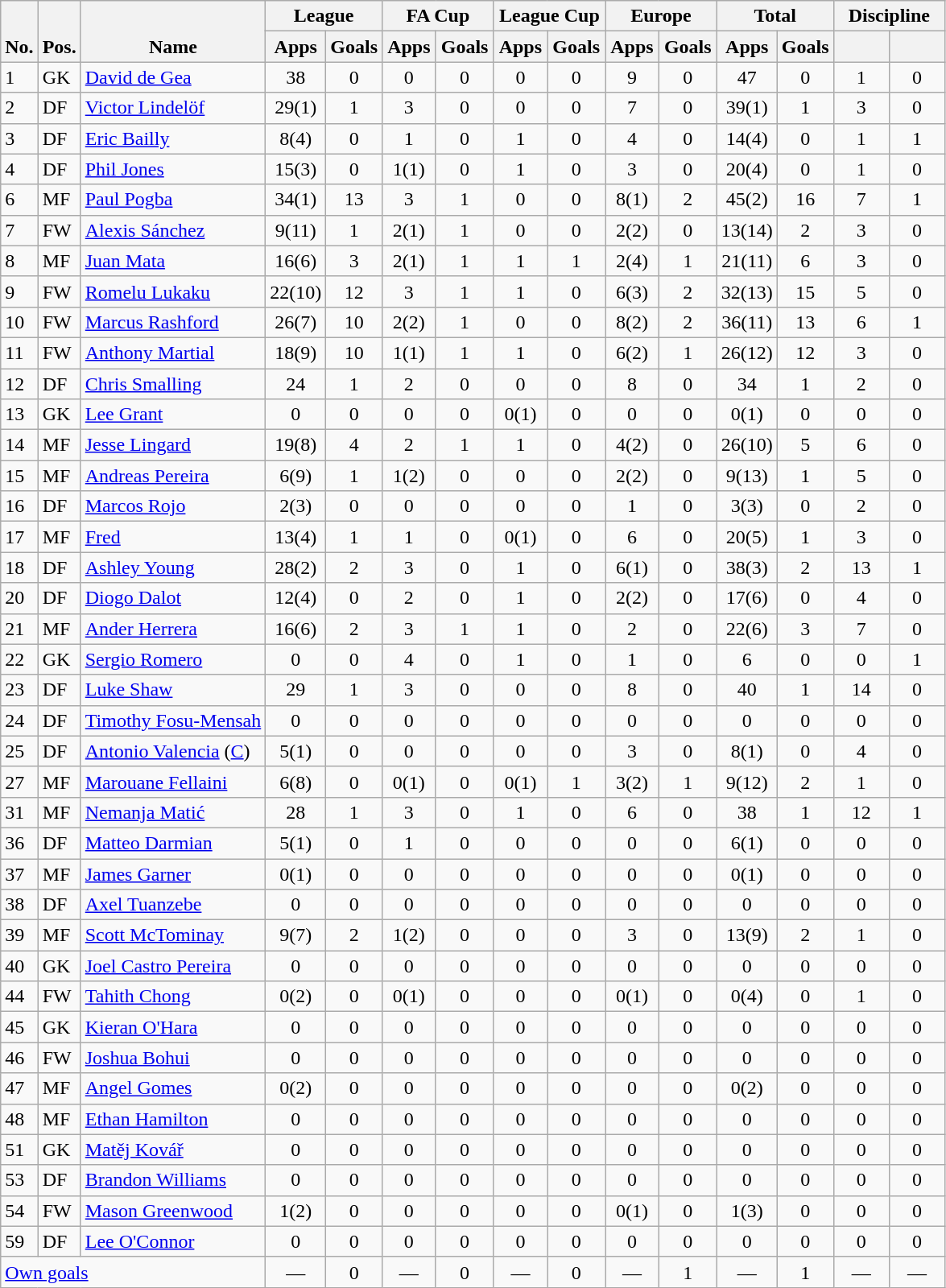<table class="wikitable sortable" style="text-align:center">
<tr>
<th rowspan="2" valign="bottom">No.</th>
<th rowspan="2" valign="bottom">Pos.</th>
<th rowspan="2" valign="bottom">Name</th>
<th colspan="2" width="85">League</th>
<th colspan="2" width="85">FA Cup</th>
<th colspan="2" width="85">League Cup</th>
<th colspan="2" width="85">Europe</th>
<th colspan="2" width="85">Total</th>
<th colspan="2" width="85">Discipline</th>
</tr>
<tr>
<th>Apps</th>
<th>Goals</th>
<th>Apps</th>
<th>Goals</th>
<th>Apps</th>
<th>Goals</th>
<th>Apps</th>
<th>Goals</th>
<th>Apps</th>
<th>Goals</th>
<th></th>
<th></th>
</tr>
<tr>
<td align="left">1</td>
<td align="left">GK</td>
<td align="left"> <a href='#'>David de Gea</a></td>
<td>38</td>
<td>0</td>
<td>0</td>
<td>0</td>
<td>0</td>
<td>0</td>
<td>9</td>
<td>0</td>
<td>47</td>
<td>0</td>
<td>1</td>
<td>0</td>
</tr>
<tr>
<td align="left">2</td>
<td align="left">DF</td>
<td align="left"> <a href='#'>Victor Lindelöf</a></td>
<td>29(1)</td>
<td>1</td>
<td>3</td>
<td>0</td>
<td>0</td>
<td>0</td>
<td>7</td>
<td>0</td>
<td>39(1)</td>
<td>1</td>
<td>3</td>
<td>0</td>
</tr>
<tr>
<td align="left">3</td>
<td align="left">DF</td>
<td align="left"> <a href='#'>Eric Bailly</a></td>
<td>8(4)</td>
<td>0</td>
<td>1</td>
<td>0</td>
<td>1</td>
<td>0</td>
<td>4</td>
<td>0</td>
<td>14(4)</td>
<td>0</td>
<td>1</td>
<td>1</td>
</tr>
<tr>
<td align="left">4</td>
<td align="left">DF</td>
<td align="left"> <a href='#'>Phil Jones</a></td>
<td>15(3)</td>
<td>0</td>
<td>1(1)</td>
<td>0</td>
<td>1</td>
<td>0</td>
<td>3</td>
<td>0</td>
<td>20(4)</td>
<td>0</td>
<td>1</td>
<td>0</td>
</tr>
<tr>
<td align="left">6</td>
<td align="left">MF</td>
<td align="left"> <a href='#'>Paul Pogba</a></td>
<td>34(1)</td>
<td>13</td>
<td>3</td>
<td>1</td>
<td>0</td>
<td>0</td>
<td>8(1)</td>
<td>2</td>
<td>45(2)</td>
<td>16</td>
<td>7</td>
<td>1</td>
</tr>
<tr>
<td align="left">7</td>
<td align="left">FW</td>
<td align="left"> <a href='#'>Alexis Sánchez</a></td>
<td>9(11)</td>
<td>1</td>
<td>2(1)</td>
<td>1</td>
<td>0</td>
<td>0</td>
<td>2(2)</td>
<td>0</td>
<td>13(14)</td>
<td>2</td>
<td>3</td>
<td>0</td>
</tr>
<tr>
<td align="left">8</td>
<td align="left">MF</td>
<td align="left"> <a href='#'>Juan Mata</a></td>
<td>16(6)</td>
<td>3</td>
<td>2(1)</td>
<td>1</td>
<td>1</td>
<td>1</td>
<td>2(4)</td>
<td>1</td>
<td>21(11)</td>
<td>6</td>
<td>3</td>
<td>0</td>
</tr>
<tr>
<td align="left">9</td>
<td align="left">FW</td>
<td align="left"> <a href='#'>Romelu Lukaku</a></td>
<td>22(10)</td>
<td>12</td>
<td>3</td>
<td>1</td>
<td>1</td>
<td>0</td>
<td>6(3)</td>
<td>2</td>
<td>32(13)</td>
<td>15</td>
<td>5</td>
<td>0</td>
</tr>
<tr>
<td align="left">10</td>
<td align="left">FW</td>
<td align="left"> <a href='#'>Marcus Rashford</a></td>
<td>26(7)</td>
<td>10</td>
<td>2(2)</td>
<td>1</td>
<td>0</td>
<td>0</td>
<td>8(2)</td>
<td>2</td>
<td>36(11)</td>
<td>13</td>
<td>6</td>
<td>1</td>
</tr>
<tr>
<td align="left">11</td>
<td align="left">FW</td>
<td align="left"> <a href='#'>Anthony Martial</a></td>
<td>18(9)</td>
<td>10</td>
<td>1(1)</td>
<td>1</td>
<td>1</td>
<td>0</td>
<td>6(2)</td>
<td>1</td>
<td>26(12)</td>
<td>12</td>
<td>3</td>
<td>0</td>
</tr>
<tr>
<td align="left">12</td>
<td align="left">DF</td>
<td align="left"> <a href='#'>Chris Smalling</a></td>
<td>24</td>
<td>1</td>
<td>2</td>
<td>0</td>
<td>0</td>
<td>0</td>
<td>8</td>
<td>0</td>
<td>34</td>
<td>1</td>
<td>2</td>
<td>0</td>
</tr>
<tr>
<td align="left">13</td>
<td align="left">GK</td>
<td align="left"> <a href='#'>Lee Grant</a></td>
<td>0</td>
<td>0</td>
<td>0</td>
<td>0</td>
<td>0(1)</td>
<td>0</td>
<td>0</td>
<td>0</td>
<td>0(1)</td>
<td>0</td>
<td>0</td>
<td>0</td>
</tr>
<tr>
<td align="left">14</td>
<td align="left">MF</td>
<td align="left"> <a href='#'>Jesse Lingard</a></td>
<td>19(8)</td>
<td>4</td>
<td>2</td>
<td>1</td>
<td>1</td>
<td>0</td>
<td>4(2)</td>
<td>0</td>
<td>26(10)</td>
<td>5</td>
<td>6</td>
<td>0</td>
</tr>
<tr>
<td align="left">15</td>
<td align="left">MF</td>
<td align="left"> <a href='#'>Andreas Pereira</a></td>
<td>6(9)</td>
<td>1</td>
<td>1(2)</td>
<td>0</td>
<td>0</td>
<td>0</td>
<td>2(2)</td>
<td>0</td>
<td>9(13)</td>
<td>1</td>
<td>5</td>
<td>0</td>
</tr>
<tr>
<td align="left">16</td>
<td align="left">DF</td>
<td align="left"> <a href='#'>Marcos Rojo</a></td>
<td>2(3)</td>
<td>0</td>
<td>0</td>
<td>0</td>
<td>0</td>
<td>0</td>
<td>1</td>
<td>0</td>
<td>3(3)</td>
<td>0</td>
<td>2</td>
<td>0</td>
</tr>
<tr>
<td align="left">17</td>
<td align="left">MF</td>
<td align="left"> <a href='#'>Fred</a></td>
<td>13(4)</td>
<td>1</td>
<td>1</td>
<td>0</td>
<td>0(1)</td>
<td>0</td>
<td>6</td>
<td>0</td>
<td>20(5)</td>
<td>1</td>
<td>3</td>
<td>0</td>
</tr>
<tr>
<td align="left">18</td>
<td align="left">DF</td>
<td align="left"> <a href='#'>Ashley Young</a></td>
<td>28(2)</td>
<td>2</td>
<td>3</td>
<td>0</td>
<td>1</td>
<td>0</td>
<td>6(1)</td>
<td>0</td>
<td>38(3)</td>
<td>2</td>
<td>13</td>
<td>1</td>
</tr>
<tr>
<td align="left">20</td>
<td align="left">DF</td>
<td align="left"> <a href='#'>Diogo Dalot</a></td>
<td>12(4)</td>
<td>0</td>
<td>2</td>
<td>0</td>
<td>1</td>
<td>0</td>
<td>2(2)</td>
<td>0</td>
<td>17(6)</td>
<td>0</td>
<td>4</td>
<td>0</td>
</tr>
<tr>
<td align="left">21</td>
<td align="left">MF</td>
<td align="left"> <a href='#'>Ander Herrera</a></td>
<td>16(6)</td>
<td>2</td>
<td>3</td>
<td>1</td>
<td>1</td>
<td>0</td>
<td>2</td>
<td>0</td>
<td>22(6)</td>
<td>3</td>
<td>7</td>
<td>0</td>
</tr>
<tr>
<td align="left">22</td>
<td align="left">GK</td>
<td align="left"> <a href='#'>Sergio Romero</a></td>
<td>0</td>
<td>0</td>
<td>4</td>
<td>0</td>
<td>1</td>
<td>0</td>
<td>1</td>
<td>0</td>
<td>6</td>
<td>0</td>
<td>0</td>
<td>1</td>
</tr>
<tr>
<td align="left">23</td>
<td align="left">DF</td>
<td align="left"> <a href='#'>Luke Shaw</a></td>
<td>29</td>
<td>1</td>
<td>3</td>
<td>0</td>
<td>0</td>
<td>0</td>
<td>8</td>
<td>0</td>
<td>40</td>
<td>1</td>
<td>14</td>
<td>0</td>
</tr>
<tr>
<td align="left">24</td>
<td align="left">DF</td>
<td align="left"> <a href='#'>Timothy Fosu-Mensah</a></td>
<td>0</td>
<td>0</td>
<td>0</td>
<td>0</td>
<td>0</td>
<td>0</td>
<td>0</td>
<td>0</td>
<td>0</td>
<td>0</td>
<td>0</td>
<td>0</td>
</tr>
<tr>
<td align="left">25</td>
<td align="left">DF</td>
<td align="left"> <a href='#'>Antonio Valencia</a> (<a href='#'>C</a>)</td>
<td>5(1)</td>
<td>0</td>
<td>0</td>
<td>0</td>
<td>0</td>
<td>0</td>
<td>3</td>
<td>0</td>
<td>8(1)</td>
<td>0</td>
<td>4</td>
<td>0</td>
</tr>
<tr>
<td align="left">27</td>
<td align="left">MF</td>
<td align="left"> <a href='#'>Marouane Fellaini</a></td>
<td>6(8)</td>
<td>0</td>
<td>0(1)</td>
<td>0</td>
<td>0(1)</td>
<td>1</td>
<td>3(2)</td>
<td>1</td>
<td>9(12)</td>
<td>2</td>
<td>1</td>
<td>0</td>
</tr>
<tr>
<td align="left">31</td>
<td align="left">MF</td>
<td align="left"> <a href='#'>Nemanja Matić</a></td>
<td>28</td>
<td>1</td>
<td>3</td>
<td>0</td>
<td>1</td>
<td>0</td>
<td>6</td>
<td>0</td>
<td>38</td>
<td>1</td>
<td>12</td>
<td>1</td>
</tr>
<tr>
<td align="left">36</td>
<td align="left">DF</td>
<td align="left"> <a href='#'>Matteo Darmian</a></td>
<td>5(1)</td>
<td>0</td>
<td>1</td>
<td>0</td>
<td>0</td>
<td>0</td>
<td>0</td>
<td>0</td>
<td>6(1)</td>
<td>0</td>
<td>0</td>
<td>0</td>
</tr>
<tr>
<td align="left">37</td>
<td align="left">MF</td>
<td align="left"> <a href='#'>James Garner</a></td>
<td>0(1)</td>
<td>0</td>
<td>0</td>
<td>0</td>
<td>0</td>
<td>0</td>
<td>0</td>
<td>0</td>
<td>0(1)</td>
<td>0</td>
<td>0</td>
<td>0</td>
</tr>
<tr>
<td align="left">38</td>
<td align="left">DF</td>
<td align="left"> <a href='#'>Axel Tuanzebe</a></td>
<td>0</td>
<td>0</td>
<td>0</td>
<td>0</td>
<td>0</td>
<td>0</td>
<td>0</td>
<td>0</td>
<td>0</td>
<td>0</td>
<td>0</td>
<td>0</td>
</tr>
<tr>
<td align="left">39</td>
<td align="left">MF</td>
<td align="left"> <a href='#'>Scott McTominay</a></td>
<td>9(7)</td>
<td>2</td>
<td>1(2)</td>
<td>0</td>
<td>0</td>
<td>0</td>
<td>3</td>
<td>0</td>
<td>13(9)</td>
<td>2</td>
<td>1</td>
<td>0</td>
</tr>
<tr>
<td align="left">40</td>
<td align="left">GK</td>
<td align="left"> <a href='#'>Joel Castro Pereira</a></td>
<td>0</td>
<td>0</td>
<td>0</td>
<td>0</td>
<td>0</td>
<td>0</td>
<td>0</td>
<td>0</td>
<td>0</td>
<td>0</td>
<td>0</td>
<td>0</td>
</tr>
<tr>
<td align="left">44</td>
<td align="left">FW</td>
<td align="left"> <a href='#'>Tahith Chong</a></td>
<td>0(2)</td>
<td>0</td>
<td>0(1)</td>
<td>0</td>
<td>0</td>
<td>0</td>
<td>0(1)</td>
<td>0</td>
<td>0(4)</td>
<td>0</td>
<td>1</td>
<td>0</td>
</tr>
<tr>
<td align="left">45</td>
<td align="left">GK</td>
<td align="left"> <a href='#'>Kieran O'Hara</a></td>
<td>0</td>
<td>0</td>
<td>0</td>
<td>0</td>
<td>0</td>
<td>0</td>
<td>0</td>
<td>0</td>
<td>0</td>
<td>0</td>
<td>0</td>
<td>0</td>
</tr>
<tr>
<td align="left">46</td>
<td align="left">FW</td>
<td align="left"> <a href='#'>Joshua Bohui</a></td>
<td>0</td>
<td>0</td>
<td>0</td>
<td>0</td>
<td>0</td>
<td>0</td>
<td>0</td>
<td>0</td>
<td>0</td>
<td>0</td>
<td>0</td>
<td>0</td>
</tr>
<tr>
<td align="left">47</td>
<td align="left">MF</td>
<td align="left"> <a href='#'>Angel Gomes</a></td>
<td>0(2)</td>
<td>0</td>
<td>0</td>
<td>0</td>
<td>0</td>
<td>0</td>
<td>0</td>
<td>0</td>
<td>0(2)</td>
<td>0</td>
<td>0</td>
<td>0</td>
</tr>
<tr>
<td align="left">48</td>
<td align="left">MF</td>
<td align="left"> <a href='#'>Ethan Hamilton</a></td>
<td>0</td>
<td>0</td>
<td>0</td>
<td>0</td>
<td>0</td>
<td>0</td>
<td>0</td>
<td>0</td>
<td>0</td>
<td>0</td>
<td>0</td>
<td>0</td>
</tr>
<tr>
<td align="left">51</td>
<td align="left">GK</td>
<td align="left"> <a href='#'>Matěj Kovář</a></td>
<td>0</td>
<td>0</td>
<td>0</td>
<td>0</td>
<td>0</td>
<td>0</td>
<td>0</td>
<td>0</td>
<td>0</td>
<td>0</td>
<td>0</td>
<td>0</td>
</tr>
<tr>
<td align="left">53</td>
<td align="left">DF</td>
<td align="left"> <a href='#'>Brandon Williams</a></td>
<td>0</td>
<td>0</td>
<td>0</td>
<td>0</td>
<td>0</td>
<td>0</td>
<td>0</td>
<td>0</td>
<td>0</td>
<td>0</td>
<td>0</td>
<td>0</td>
</tr>
<tr>
<td align="left">54</td>
<td align="left">FW</td>
<td align="left"> <a href='#'>Mason Greenwood</a></td>
<td>1(2)</td>
<td>0</td>
<td>0</td>
<td>0</td>
<td>0</td>
<td>0</td>
<td>0(1)</td>
<td>0</td>
<td>1(3)</td>
<td>0</td>
<td>0</td>
<td>0</td>
</tr>
<tr>
<td align="left">59</td>
<td align="left">DF</td>
<td align="left"> <a href='#'>Lee O'Connor</a></td>
<td>0</td>
<td>0</td>
<td>0</td>
<td>0</td>
<td>0</td>
<td>0</td>
<td>0</td>
<td>0</td>
<td>0</td>
<td>0</td>
<td>0</td>
<td>0</td>
</tr>
<tr>
<td colspan="3" align="left"><a href='#'>Own goals</a></td>
<td>—</td>
<td>0</td>
<td>—</td>
<td>0</td>
<td>—</td>
<td>0</td>
<td>—</td>
<td>1</td>
<td>—</td>
<td>1</td>
<td>—</td>
<td>—</td>
</tr>
</table>
